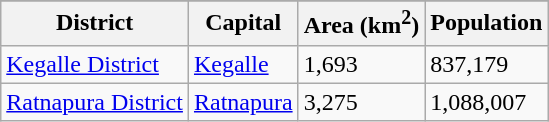<table class="wikitable">
<tr>
</tr>
<tr>
<th>District</th>
<th>Capital</th>
<th>Area (km<sup>2</sup>)</th>
<th>Population</th>
</tr>
<tr>
<td><a href='#'>Kegalle District</a></td>
<td><a href='#'>Kegalle</a></td>
<td>1,693</td>
<td>837,179</td>
</tr>
<tr>
<td><a href='#'>Ratnapura District</a></td>
<td><a href='#'>Ratnapura</a></td>
<td>3,275</td>
<td>1,088,007</td>
</tr>
</table>
